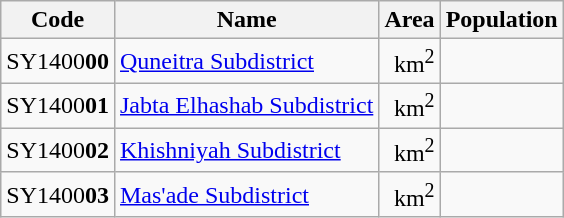<table class="wikitable sortable">
<tr>
<th>Code</th>
<th>Name</th>
<th>Area</th>
<th>Population</th>
</tr>
<tr>
<td>SY1400<strong>00</strong></td>
<td><a href='#'>Quneitra Subdistrict</a></td>
<td align=right> km<sup>2</sup></td>
<td align="right"></td>
</tr>
<tr>
<td>SY1400<strong>01</strong></td>
<td><a href='#'>Jabta Elhashab Subdistrict</a></td>
<td align="right"> km<sup>2</sup></td>
<td align="right"></td>
</tr>
<tr>
<td>SY1400<strong>02</strong></td>
<td><a href='#'>Khishniyah Subdistrict</a></td>
<td align="right"> km<sup>2</sup></td>
<td align="right"></td>
</tr>
<tr>
<td>SY1400<strong>03</strong></td>
<td><a href='#'>Mas'ade Subdistrict</a></td>
<td align="right"> km<sup>2</sup></td>
<td align="right"></td>
</tr>
</table>
